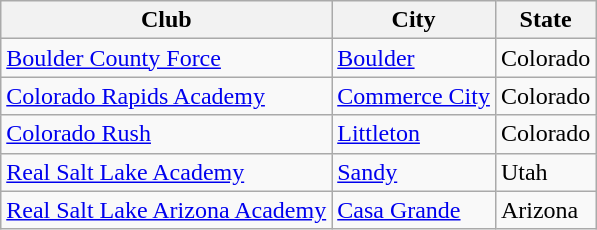<table class="wikitable">
<tr>
<th>Club</th>
<th>City</th>
<th>State</th>
</tr>
<tr>
<td><a href='#'>Boulder County Force</a></td>
<td><a href='#'>Boulder</a></td>
<td>Colorado</td>
</tr>
<tr>
<td><a href='#'>Colorado Rapids Academy</a></td>
<td><a href='#'>Commerce City</a></td>
<td>Colorado</td>
</tr>
<tr>
<td><a href='#'>Colorado Rush</a></td>
<td><a href='#'>Littleton</a></td>
<td>Colorado</td>
</tr>
<tr>
<td><a href='#'>Real Salt Lake Academy</a></td>
<td><a href='#'>Sandy</a></td>
<td>Utah</td>
</tr>
<tr>
<td><a href='#'>Real Salt Lake Arizona Academy</a></td>
<td><a href='#'>Casa Grande</a></td>
<td>Arizona</td>
</tr>
</table>
